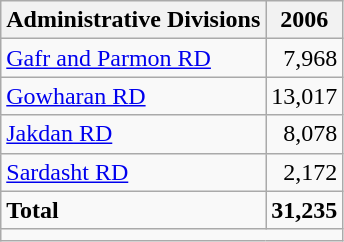<table class="wikitable">
<tr>
<th>Administrative Divisions</th>
<th>2006</th>
</tr>
<tr>
<td><a href='#'>Gafr and Parmon RD</a></td>
<td style="text-align: right;">7,968</td>
</tr>
<tr>
<td><a href='#'>Gowharan RD</a></td>
<td style="text-align: right;">13,017</td>
</tr>
<tr>
<td><a href='#'>Jakdan RD</a></td>
<td style="text-align: right;">8,078</td>
</tr>
<tr>
<td><a href='#'>Sardasht RD</a></td>
<td style="text-align: right;">2,172</td>
</tr>
<tr>
<td><strong>Total</strong></td>
<td style="text-align: right;"><strong>31,235</strong></td>
</tr>
<tr>
<td colspan=2></td>
</tr>
</table>
